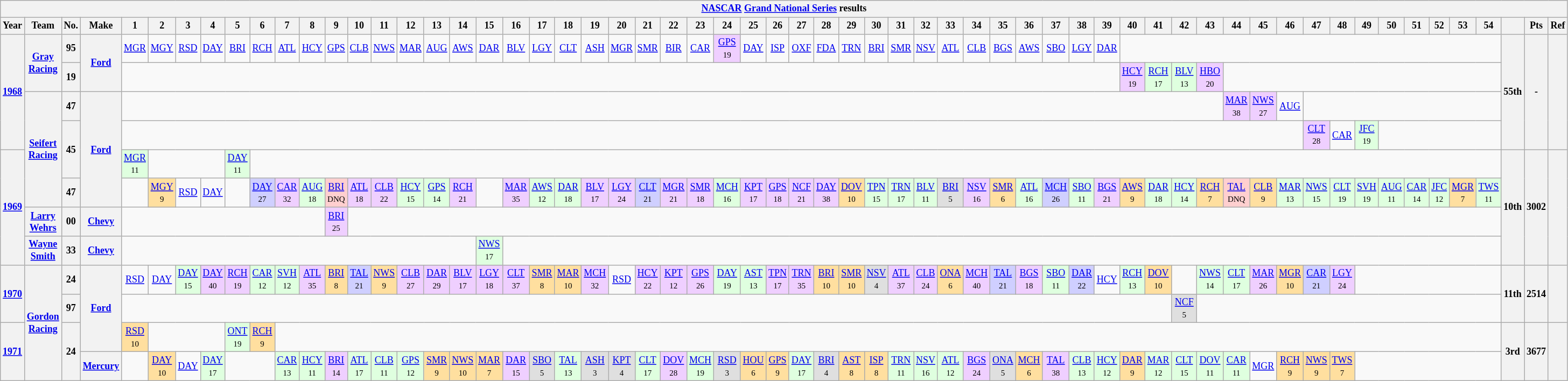<table class="wikitable" style="text-align:center; font-size:75%">
<tr>
<th colspan="69"><a href='#'>NASCAR</a> <a href='#'>Grand National Series</a> results</th>
</tr>
<tr>
<th>Year</th>
<th>Team</th>
<th>No.</th>
<th>Make</th>
<th>1</th>
<th>2</th>
<th>3</th>
<th>4</th>
<th>5</th>
<th>6</th>
<th>7</th>
<th>8</th>
<th>9</th>
<th>10</th>
<th>11</th>
<th>12</th>
<th>13</th>
<th>14</th>
<th>15</th>
<th>16</th>
<th>17</th>
<th>18</th>
<th>19</th>
<th>20</th>
<th>21</th>
<th>22</th>
<th>23</th>
<th>24</th>
<th>25</th>
<th>26</th>
<th>27</th>
<th>28</th>
<th>29</th>
<th>30</th>
<th>31</th>
<th>32</th>
<th>33</th>
<th>34</th>
<th>35</th>
<th>36</th>
<th>37</th>
<th>38</th>
<th>39</th>
<th>40</th>
<th>41</th>
<th>42</th>
<th>43</th>
<th>44</th>
<th>45</th>
<th>46</th>
<th>47</th>
<th>48</th>
<th>49</th>
<th>50</th>
<th>51</th>
<th>52</th>
<th>53</th>
<th>54</th>
<th></th>
<th>Pts</th>
<th>Ref</th>
</tr>
<tr>
<th rowspan=4><a href='#'>1968</a></th>
<th rowspan=2><a href='#'>Gray Racing</a></th>
<th>95</th>
<th rowspan=2><a href='#'>Ford</a></th>
<td><a href='#'>MGR</a></td>
<td><a href='#'>MGY</a></td>
<td><a href='#'>RSD</a></td>
<td><a href='#'>DAY</a></td>
<td><a href='#'>BRI</a></td>
<td><a href='#'>RCH</a></td>
<td><a href='#'>ATL</a></td>
<td><a href='#'>HCY</a></td>
<td><a href='#'>GPS</a></td>
<td><a href='#'>CLB</a></td>
<td><a href='#'>NWS</a></td>
<td><a href='#'>MAR</a></td>
<td><a href='#'>AUG</a></td>
<td><a href='#'>AWS</a></td>
<td><a href='#'>DAR</a></td>
<td><a href='#'>BLV</a></td>
<td><a href='#'>LGY</a></td>
<td><a href='#'>CLT</a></td>
<td><a href='#'>ASH</a></td>
<td><a href='#'>MGR</a></td>
<td><a href='#'>SMR</a></td>
<td><a href='#'>BIR</a></td>
<td><a href='#'>CAR</a></td>
<td style="background:#EFCFFF;"><a href='#'>GPS</a><br><small>19</small></td>
<td><a href='#'>DAY</a></td>
<td><a href='#'>ISP</a></td>
<td><a href='#'>OXF</a></td>
<td><a href='#'>FDA</a></td>
<td><a href='#'>TRN</a></td>
<td><a href='#'>BRI</a></td>
<td><a href='#'>SMR</a></td>
<td><a href='#'>NSV</a></td>
<td><a href='#'>ATL</a></td>
<td><a href='#'>CLB</a></td>
<td><a href='#'>BGS</a></td>
<td><a href='#'>AWS</a></td>
<td><a href='#'>SBO</a></td>
<td><a href='#'>LGY</a></td>
<td><a href='#'>DAR</a></td>
<td colspan=15></td>
<th rowspan=4>55th</th>
<th rowspan=4>-</th>
<th rowspan=4></th>
</tr>
<tr>
<th>19</th>
<td colspan=39></td>
<td style="background:#EFCFFF;"><a href='#'>HCY</a><br><small>19</small></td>
<td style="background:#DFFFDF;"><a href='#'>RCH</a><br><small>17</small></td>
<td style="background:#DFFFDF;"><a href='#'>BLV</a><br><small>13</small></td>
<td style="background:#EFCFFF;"><a href='#'>HBO</a><br><small>20</small></td>
<td colspan=11></td>
</tr>
<tr>
<th rowspan=4><a href='#'>Seifert Racing</a></th>
<th>47</th>
<th rowspan=4><a href='#'>Ford</a></th>
<td colspan=43></td>
<td style="background:#EFCFFF;"><a href='#'>MAR</a><br><small>38</small></td>
<td style="background:#EFCFFF;"><a href='#'>NWS</a><br><small>27</small></td>
<td><a href='#'>AUG</a></td>
<td colspan=8></td>
</tr>
<tr>
<th rowspan=2>45</th>
<td colspan=46></td>
<td style="background:#EFCFFF;"><a href='#'>CLT</a><br><small>28</small></td>
<td><a href='#'>CAR</a></td>
<td style="background:#DFFFDF;"><a href='#'>JFC</a><br><small>19</small></td>
<td colspan=5></td>
</tr>
<tr>
<th rowspan=4><a href='#'>1969</a></th>
<td style="background:#DFFFDF;"><a href='#'>MGR</a><br><small>11</small></td>
<td colspan=3></td>
<td style="background:#DFFFDF;"><a href='#'>DAY</a><br><small>11</small></td>
<td colspan=49></td>
<th rowspan=4>10th</th>
<th rowspan=4>3002</th>
<th rowspan=4></th>
</tr>
<tr>
<th>47</th>
<td></td>
<td style="background:#FFDF9F;"><a href='#'>MGY</a><br><small>9</small></td>
<td><a href='#'>RSD</a></td>
<td><a href='#'>DAY</a></td>
<td></td>
<td style="background:#CFCFFF;"><a href='#'>DAY</a><br><small>27</small></td>
<td style="background:#EFCFFF;"><a href='#'>CAR</a><br><small>32</small></td>
<td style="background:#DFFFDF;"><a href='#'>AUG</a><br><small>18</small></td>
<td style="background:#FFCFCF;"><a href='#'>BRI</a><br><small>DNQ</small></td>
<td style="background:#EFCFFF;"><a href='#'>ATL</a><br><small>18</small></td>
<td style="background:#EFCFFF;"><a href='#'>CLB</a><br><small>22</small></td>
<td style="background:#DFFFDF;"><a href='#'>HCY</a><br><small>15</small></td>
<td style="background:#DFFFDF;"><a href='#'>GPS</a><br><small>14</small></td>
<td style="background:#EFCFFF;"><a href='#'>RCH</a><br><small>21</small></td>
<td></td>
<td style="background:#EFCFFF;"><a href='#'>MAR</a><br><small>35</small></td>
<td style="background:#DFFFDF;"><a href='#'>AWS</a><br><small>12</small></td>
<td style="background:#DFFFDF;"><a href='#'>DAR</a><br><small>18</small></td>
<td style="background:#EFCFFF;"><a href='#'>BLV</a><br><small>17</small></td>
<td style="background:#EFCFFF;"><a href='#'>LGY</a><br><small>24</small></td>
<td style="background:#CFCFFF;"><a href='#'>CLT</a><br><small>21</small></td>
<td style="background:#EFCFFF;"><a href='#'>MGR</a><br><small>21</small></td>
<td style="background:#EFCFFF;"><a href='#'>SMR</a><br><small>18</small></td>
<td style="background:#DFFFDF;"><a href='#'>MCH</a><br><small>16</small></td>
<td style="background:#EFCFFF;"><a href='#'>KPT</a><br><small>17</small></td>
<td style="background:#EFCFFF;"><a href='#'>GPS</a><br><small>18</small></td>
<td style="background:#EFCFFF;"><a href='#'>NCF</a><br><small>21</small></td>
<td style="background:#EFCFFF;"><a href='#'>DAY</a><br><small>38</small></td>
<td style="background:#FFDF9F;"><a href='#'>DOV</a><br><small>10</small></td>
<td style="background:#DFFFDF;"><a href='#'>TPN</a><br><small>15</small></td>
<td style="background:#DFFFDF;"><a href='#'>TRN</a><br><small>17</small></td>
<td style="background:#DFFFDF;"><a href='#'>BLV</a><br><small>11</small></td>
<td style="background:#DFDFDF;"><a href='#'>BRI</a><br><small>5</small></td>
<td style="background:#EFCFFF;"><a href='#'>NSV</a><br><small>16</small></td>
<td style="background:#FFDF9F;"><a href='#'>SMR</a><br><small>6</small></td>
<td style="background:#DFFFDF;"><a href='#'>ATL</a><br><small>16</small></td>
<td style="background:#CFCFFF;"><a href='#'>MCH</a><br><small>26</small></td>
<td style="background:#DFFFDF;"><a href='#'>SBO</a><br><small>11</small></td>
<td style="background:#EFCFFF;"><a href='#'>BGS</a><br><small>21</small></td>
<td style="background:#FFDF9F;"><a href='#'>AWS</a><br><small>9</small></td>
<td style="background:#DFFFDF;"><a href='#'>DAR</a><br><small>18</small></td>
<td style="background:#DFFFDF;"><a href='#'>HCY</a><br><small>14</small></td>
<td style="background:#FFDF9F;"><a href='#'>RCH</a><br><small>7</small></td>
<td style="background:#FFCFCF;"><a href='#'>TAL</a><br><small>DNQ</small></td>
<td style="background:#FFDF9F;"><a href='#'>CLB</a><br><small>9</small></td>
<td style="background:#DFFFDF;"><a href='#'>MAR</a><br><small>13</small></td>
<td style="background:#DFFFDF;"><a href='#'>NWS</a><br><small>15</small></td>
<td style="background:#DFFFDF;"><a href='#'>CLT</a><br><small>19</small></td>
<td style="background:#DFFFDF;"><a href='#'>SVH</a><br><small>19</small></td>
<td style="background:#DFFFDF;"><a href='#'>AUG</a><br><small>11</small></td>
<td style="background:#DFFFDF;"><a href='#'>CAR</a><br><small>14</small></td>
<td style="background:#DFFFDF;"><a href='#'>JFC</a><br><small>12</small></td>
<td style="background:#FFDF9F;"><a href='#'>MGR</a><br><small>7</small></td>
<td style="background:#DFFFDF;"><a href='#'>TWS</a><br><small>11</small></td>
</tr>
<tr>
<th><a href='#'>Larry Wehrs</a></th>
<th>00</th>
<th><a href='#'>Chevy</a></th>
<td colspan=8></td>
<td style="background:#EFCFFF;"><a href='#'>BRI</a><br><small>25</small></td>
<td colspan=45></td>
</tr>
<tr>
<th><a href='#'>Wayne Smith</a></th>
<th>33</th>
<th><a href='#'>Chevy</a></th>
<td colspan=14></td>
<td style="background:#DFFFDF;"><a href='#'>NWS</a><br><small>17</small></td>
<td colspan=39></td>
</tr>
<tr>
<th rowspan=2><a href='#'>1970</a></th>
<th rowspan=4><a href='#'>Gordon Racing</a></th>
<th>24</th>
<th rowspan=3><a href='#'>Ford</a></th>
<td><a href='#'>RSD</a></td>
<td><a href='#'>DAY</a></td>
<td style="background:#DFFFDF;"><a href='#'>DAY</a><br><small>15</small></td>
<td style="background:#EFCFFF;"><a href='#'>DAY</a><br><small>40</small></td>
<td style="background:#EFCFFF;"><a href='#'>RCH</a><br><small>19</small></td>
<td style="background:#DFFFDF;"><a href='#'>CAR</a><br><small>12</small></td>
<td style="background:#DFFFDF;"><a href='#'>SVH</a><br><small>12</small></td>
<td style="background:#EFCFFF;"><a href='#'>ATL</a><br><small>35</small></td>
<td style="background:#FFDF9F;"><a href='#'>BRI</a><br><small>8</small></td>
<td style="background:#CFCFFF;"><a href='#'>TAL</a><br><small>21</small></td>
<td style="background:#FFDF9F;"><a href='#'>NWS</a><br><small>9</small></td>
<td style="background:#EFCFFF;"><a href='#'>CLB</a><br><small>27</small></td>
<td style="background:#EFCFFF;"><a href='#'>DAR</a><br><small>29</small></td>
<td style="background:#EFCFFF;"><a href='#'>BLV</a><br><small>17</small></td>
<td style="background:#EFCFFF;"><a href='#'>LGY</a><br><small>18</small></td>
<td style="background:#EFCFFF;"><a href='#'>CLT</a><br><small>37</small></td>
<td style="background:#FFDF9F;"><a href='#'>SMR</a><br><small>8</small></td>
<td style="background:#FFDF9F;"><a href='#'>MAR</a><br><small>10</small></td>
<td style="background:#EFCFFF;"><a href='#'>MCH</a><br><small>32</small></td>
<td><a href='#'>RSD</a></td>
<td style="background:#EFCFFF;"><a href='#'>HCY</a><br><small>22</small></td>
<td style="background:#EFCFFF;"><a href='#'>KPT</a><br><small>12</small></td>
<td style="background:#EFCFFF;"><a href='#'>GPS</a><br><small>26</small></td>
<td style="background:#DFFFDF;"><a href='#'>DAY</a><br><small>19</small></td>
<td style="background:#DFFFDF;"><a href='#'>AST</a><br><small>13</small></td>
<td style="background:#EFCFFF;"><a href='#'>TPN</a><br><small>17</small></td>
<td style="background:#EFCFFF;"><a href='#'>TRN</a><br><small>35</small></td>
<td style="background:#FFDF9F;"><a href='#'>BRI</a><br><small>10</small></td>
<td style="background:#FFDF9F;"><a href='#'>SMR</a><br><small>10</small></td>
<td style="background:#DFDFDF;"><a href='#'>NSV</a><br><small>4</small></td>
<td style="background:#EFCFFF;"><a href='#'>ATL</a><br><small>37</small></td>
<td style="background:#EFCFFF;"><a href='#'>CLB</a><br><small>24</small></td>
<td style="background:#FFDF9F;"><a href='#'>ONA</a><br><small>6</small></td>
<td style="background:#EFCFFF;"><a href='#'>MCH</a><br><small>40</small></td>
<td style="background:#CFCFFF;"><a href='#'>TAL</a><br><small>21</small></td>
<td style="background:#EFCFFF;"><a href='#'>BGS</a><br><small>18</small></td>
<td style="background:#DFFFDF;"><a href='#'>SBO</a><br><small>11</small></td>
<td style="background:#CFCFFF;"><a href='#'>DAR</a><br><small>22</small></td>
<td><a href='#'>HCY</a></td>
<td style="background:#DFFFDF;"><a href='#'>RCH</a><br><small>13</small></td>
<td style="background:#FFDF9F;"><a href='#'>DOV</a><br><small>10</small></td>
<td></td>
<td style="background:#DFFFDF;"><a href='#'>NWS</a><br><small>14</small></td>
<td style="background:#DFFFDF;"><a href='#'>CLT</a><br><small>17</small></td>
<td style="background:#EFCFFF;"><a href='#'>MAR</a><br><small>26</small></td>
<td style="background:#FFDF9F;"><a href='#'>MGR</a><br><small>10</small></td>
<td style="background:#CFCFFF;"><a href='#'>CAR</a><br><small>21</small></td>
<td style="background:#EFCFFF;"><a href='#'>LGY</a><br><small>24</small></td>
<td colspan=6></td>
<th rowspan=2>11th</th>
<th rowspan=2>2514</th>
<th rowspan=2></th>
</tr>
<tr>
<th>97</th>
<td colspan=41></td>
<td style="background:#DFDFDF;"><a href='#'>NCF</a><br><small>5</small></td>
<td colspan=12></td>
</tr>
<tr>
<th rowspan=2><a href='#'>1971</a></th>
<th rowspan=2>24</th>
<td style="background:#FFDF9F;"><a href='#'>RSD</a><br><small>10</small></td>
<td colspan=3></td>
<td style="background:#DFFFDF;"><a href='#'>ONT</a><br><small>19</small></td>
<td style="background:#FFDF9F;"><a href='#'>RCH</a><br><small>9</small></td>
<td colspan=48></td>
<th rowspan=2>3rd</th>
<th rowspan=2>3677</th>
<th rowspan=2></th>
</tr>
<tr>
<th><a href='#'>Mercury</a></th>
<td></td>
<td style="background:#FFDF9F;"><a href='#'>DAY</a><br><small>10</small></td>
<td><a href='#'>DAY</a></td>
<td style="background:#DFFFDF;"><a href='#'>DAY</a><br><small>17</small></td>
<td colspan=2></td>
<td style="background:#DFFFDF;"><a href='#'>CAR</a><br><small>13</small></td>
<td style="background:#DFFFDF;"><a href='#'>HCY</a><br><small>11</small></td>
<td style="background:#EFCFFF;"><a href='#'>BRI</a><br><small>14</small></td>
<td style="background:#DFFFDF;"><a href='#'>ATL</a><br><small>17</small></td>
<td style="background:#DFFFDF;"><a href='#'>CLB</a><br><small>11</small></td>
<td style="background:#DFFFDF;"><a href='#'>GPS</a><br><small>12</small></td>
<td style="background:#FFDF9F;"><a href='#'>SMR</a><br><small>9</small></td>
<td style="background:#FFDF9F;"><a href='#'>NWS</a><br><small>10</small></td>
<td style="background:#FFDF9F;"><a href='#'>MAR</a><br><small>7</small></td>
<td style="background:#EFCFFF;"><a href='#'>DAR</a><br><small>15</small></td>
<td style="background:#DFDFDF;"><a href='#'>SBO</a><br><small>5</small></td>
<td style="background:#DFFFDF;"><a href='#'>TAL</a><br><small>13</small></td>
<td style="background:#DFDFDF;"><a href='#'>ASH</a><br><small>3</small></td>
<td style="background:#DFDFDF;"><a href='#'>KPT</a><br><small>4</small></td>
<td style="background:#DFFFDF;"><a href='#'>CLT</a><br><small>17</small></td>
<td style="background:#EFCFFF;"><a href='#'>DOV</a><br><small>28</small></td>
<td style="background:#DFFFDF;"><a href='#'>MCH</a><br><small>19</small></td>
<td style="background:#DFDFDF;"><a href='#'>RSD</a><br><small>3</small></td>
<td style="background:#FFDF9F;"><a href='#'>HOU</a><br><small>6</small></td>
<td style="background:#FFDF9F;"><a href='#'>GPS</a><br><small>9</small></td>
<td style="background:#DFFFDF;"><a href='#'>DAY</a><br><small>17</small></td>
<td style="background:#DFDFDF;"><a href='#'>BRI</a><br><small>4</small></td>
<td style="background:#FFDF9F;"><a href='#'>AST</a><br><small>8</small></td>
<td style="background:#FFDF9F;"><a href='#'>ISP</a><br><small>8</small></td>
<td style="background:#DFFFDF;"><a href='#'>TRN</a><br><small>11</small></td>
<td style="background:#DFFFDF;"><a href='#'>NSV</a><br><small>16</small></td>
<td style="background:#DFFFDF;"><a href='#'>ATL</a><br><small>12</small></td>
<td style="background:#EFCFFF;"><a href='#'>BGS</a><br><small>24</small></td>
<td style="background:#DFDFDF;"><a href='#'>ONA</a><br><small>5</small></td>
<td style="background:#FFDF9F;"><a href='#'>MCH</a><br><small>6</small></td>
<td style="background:#EFCFFF;"><a href='#'>TAL</a><br><small>38</small></td>
<td style="background:#DFFFDF;"><a href='#'>CLB</a><br><small>13</small></td>
<td style="background:#DFFFDF;"><a href='#'>HCY</a><br><small>12</small></td>
<td style="background:#FFDF9F;"><a href='#'>DAR</a><br><small>9</small></td>
<td style="background:#DFFFDF;"><a href='#'>MAR</a><br><small>12</small></td>
<td style="background:#DFFFDF;"><a href='#'>CLT</a><br><small>15</small></td>
<td style="background:#DFFFDF;"><a href='#'>DOV</a><br><small>11</small></td>
<td style="background:#DFFFDF;"><a href='#'>CAR</a><br><small>11</small></td>
<td><a href='#'>MGR</a></td>
<td style="background:#FFDF9F;"><a href='#'>RCH</a><br><small>9</small></td>
<td style="background:#FFDF9F;"><a href='#'>NWS</a><br><small>9</small></td>
<td style="background:#FFDF9F;"><a href='#'>TWS</a><br><small>7</small></td>
<td colspan=6></td>
</tr>
</table>
